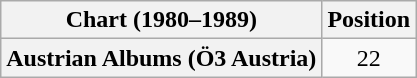<table class="wikitable plainrowheaders" style="text-align:center">
<tr>
<th scope="col">Chart (1980–1989)</th>
<th scope="col">Position</th>
</tr>
<tr>
<th scope="row">Austrian Albums (Ö3 Austria)</th>
<td>22</td>
</tr>
</table>
